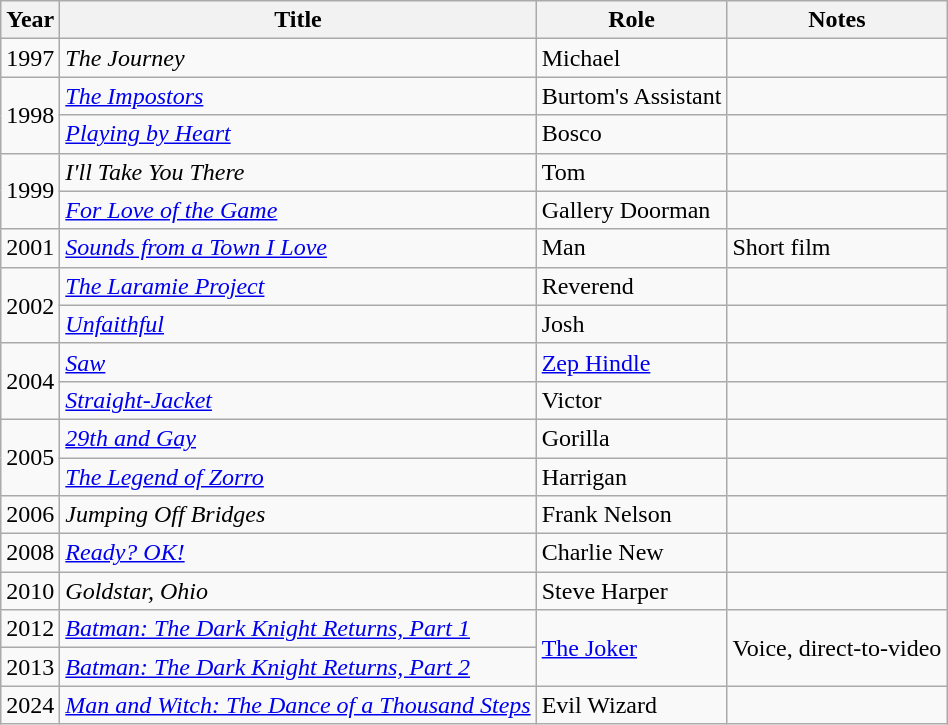<table class="wikitable sortable">
<tr>
<th>Year</th>
<th>Title</th>
<th>Role</th>
<th>Notes</th>
</tr>
<tr>
<td>1997</td>
<td><em>The Journey</em></td>
<td>Michael</td>
<td></td>
</tr>
<tr>
<td rowspan="2">1998</td>
<td><em><a href='#'>The Impostors</a></em></td>
<td>Burtom's Assistant</td>
<td></td>
</tr>
<tr>
<td><em><a href='#'>Playing by Heart</a></em></td>
<td>Bosco</td>
<td></td>
</tr>
<tr>
<td rowspan="2">1999</td>
<td><em>I'll Take You There</em></td>
<td>Tom</td>
<td></td>
</tr>
<tr>
<td><em><a href='#'>For Love of the Game</a></em></td>
<td>Gallery Doorman</td>
<td></td>
</tr>
<tr>
<td>2001</td>
<td><em><a href='#'>Sounds from a Town I Love</a></em></td>
<td>Man</td>
<td>Short film</td>
</tr>
<tr>
<td rowspan="2">2002</td>
<td><em><a href='#'>The Laramie Project</a></em></td>
<td>Reverend</td>
<td></td>
</tr>
<tr>
<td><em><a href='#'>Unfaithful</a></em></td>
<td>Josh</td>
<td></td>
</tr>
<tr>
<td rowspan="2">2004</td>
<td><em><a href='#'>Saw</a></em></td>
<td><a href='#'>Zep Hindle</a></td>
<td></td>
</tr>
<tr>
<td><em><a href='#'>Straight-Jacket</a></em></td>
<td>Victor</td>
<td></td>
</tr>
<tr>
<td rowspan="2">2005</td>
<td><em><a href='#'>29th and Gay</a></em></td>
<td>Gorilla</td>
<td></td>
</tr>
<tr>
<td><em><a href='#'>The Legend of Zorro</a></em></td>
<td>Harrigan</td>
<td></td>
</tr>
<tr>
<td>2006</td>
<td><em>Jumping Off Bridges</em></td>
<td>Frank Nelson</td>
<td></td>
</tr>
<tr>
<td>2008</td>
<td><em><a href='#'>Ready? OK!</a></em></td>
<td>Charlie New</td>
<td></td>
</tr>
<tr>
<td>2010</td>
<td><em>Goldstar, Ohio</em></td>
<td>Steve Harper</td>
<td></td>
</tr>
<tr>
<td>2012</td>
<td><em><a href='#'>Batman: The Dark Knight Returns, Part 1</a></em></td>
<td rowspan=2><a href='#'>The Joker</a></td>
<td rowspan="2">Voice, direct-to-video</td>
</tr>
<tr>
<td>2013</td>
<td><em><a href='#'>Batman: The Dark Knight Returns, Part 2</a></em></td>
</tr>
<tr>
<td>2024</td>
<td><em><a href='#'>Man and Witch: The Dance of a Thousand Steps</a></em></td>
<td>Evil Wizard</td>
<td></td>
</tr>
</table>
